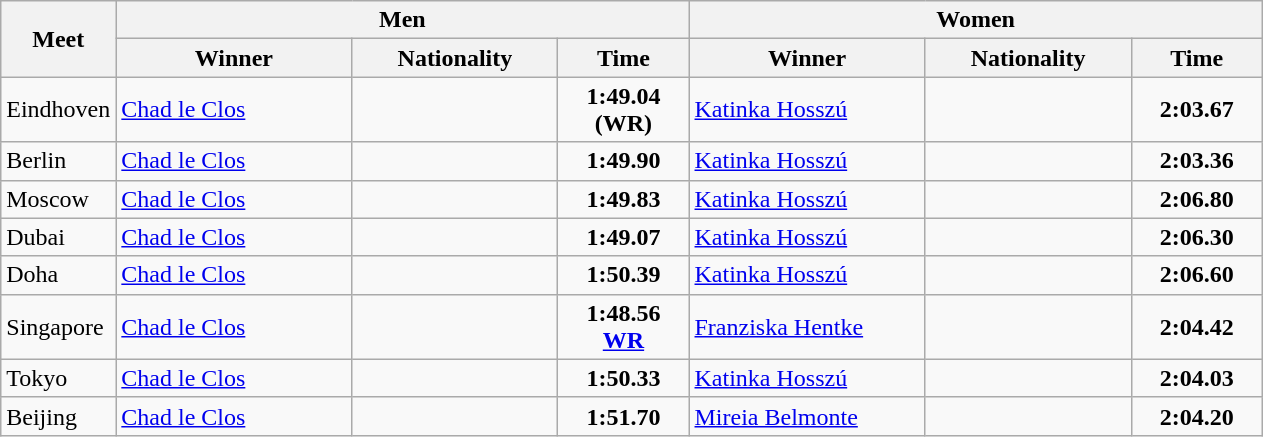<table class="wikitable">
<tr>
<th rowspan="2">Meet</th>
<th colspan="3">Men</th>
<th colspan="3">Women</th>
</tr>
<tr>
<th width=150>Winner</th>
<th width=130>Nationality</th>
<th width=80>Time</th>
<th width=150>Winner</th>
<th width=130>Nationality</th>
<th width=80>Time</th>
</tr>
<tr>
<td>Eindhoven</td>
<td><a href='#'>Chad le Clos</a></td>
<td></td>
<td align=center><strong>1:49.04 (WR)</strong></td>
<td><a href='#'>Katinka Hosszú</a></td>
<td></td>
<td align=center><strong>2:03.67</strong></td>
</tr>
<tr>
<td>Berlin</td>
<td><a href='#'>Chad le Clos</a></td>
<td></td>
<td align=center><strong>1:49.90</strong></td>
<td><a href='#'>Katinka Hosszú</a></td>
<td></td>
<td align=center><strong>2:03.36</strong></td>
</tr>
<tr>
<td>Moscow</td>
<td><a href='#'>Chad le Clos</a></td>
<td></td>
<td align=center><strong>1:49.83</strong></td>
<td><a href='#'>Katinka Hosszú</a></td>
<td></td>
<td align=center><strong>2:06.80</strong></td>
</tr>
<tr>
<td>Dubai</td>
<td><a href='#'>Chad le Clos</a></td>
<td></td>
<td align=center><strong>1:49.07</strong></td>
<td><a href='#'>Katinka Hosszú</a></td>
<td></td>
<td align=center><strong>2:06.30</strong></td>
</tr>
<tr>
<td>Doha</td>
<td><a href='#'>Chad le Clos</a></td>
<td></td>
<td align=center><strong>1:50.39</strong></td>
<td><a href='#'>Katinka Hosszú</a></td>
<td></td>
<td align=center><strong>2:06.60</strong></td>
</tr>
<tr>
<td>Singapore</td>
<td><a href='#'>Chad le Clos</a></td>
<td></td>
<td align=center><strong>1:48.56 <a href='#'>WR</a></strong></td>
<td><a href='#'>Franziska Hentke</a></td>
<td></td>
<td align=center><strong>2:04.42</strong></td>
</tr>
<tr>
<td>Tokyo</td>
<td><a href='#'>Chad le Clos</a></td>
<td></td>
<td align=center><strong>1:50.33</strong></td>
<td><a href='#'>Katinka Hosszú</a></td>
<td></td>
<td align=center><strong>2:04.03</strong></td>
</tr>
<tr>
<td>Beijing</td>
<td><a href='#'>Chad le Clos</a></td>
<td></td>
<td align=center><strong>1:51.70</strong></td>
<td><a href='#'>Mireia Belmonte</a></td>
<td></td>
<td align=center><strong>2:04.20</strong></td>
</tr>
</table>
